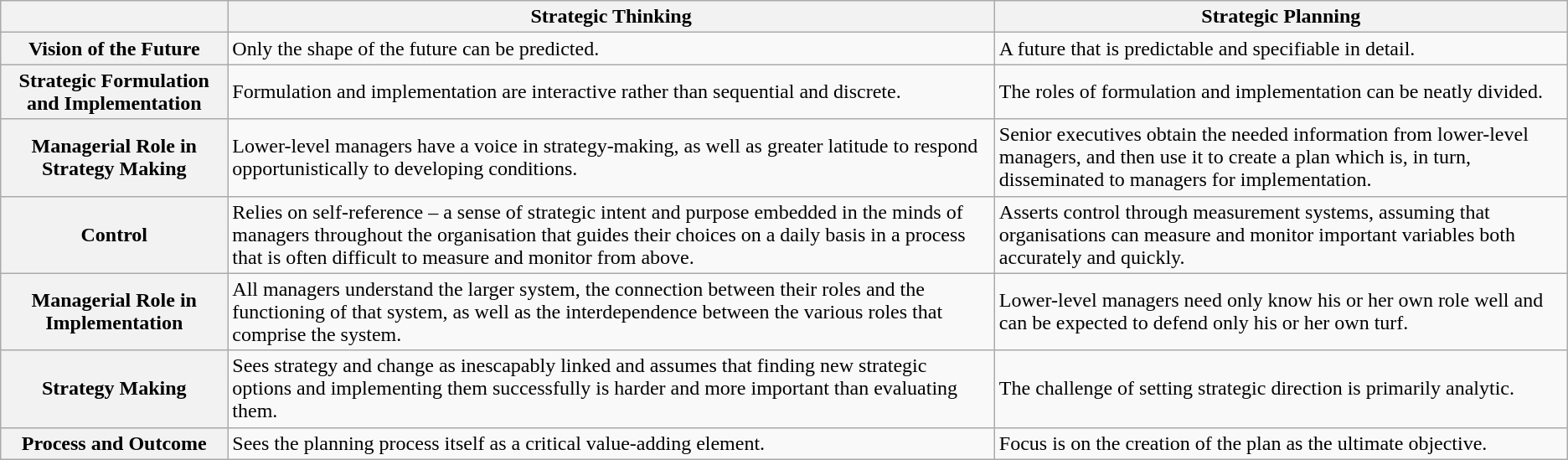<table class="wikitable">
<tr>
<th></th>
<th>Strategic Thinking</th>
<th>Strategic Planning</th>
</tr>
<tr>
<th>Vision of the Future</th>
<td>Only the shape of the future can be predicted.</td>
<td>A future that is predictable and specifiable in detail.</td>
</tr>
<tr>
<th>Strategic Formulation and Implementation</th>
<td>Formulation and implementation are interactive rather than sequential and discrete.</td>
<td>The roles of formulation and implementation can be neatly divided.</td>
</tr>
<tr>
<th>Managerial Role in Strategy Making</th>
<td>Lower-level managers have a voice in strategy-making, as well as greater latitude to respond opportunistically to developing conditions.</td>
<td>Senior executives obtain the needed information from lower-level managers, and then use it to create a plan which is, in turn, disseminated to managers for implementation.</td>
</tr>
<tr>
<th>Control</th>
<td>Relies on self-reference – a sense of strategic intent and purpose embedded in the minds of managers throughout the organisation that guides their choices on a daily basis in a process that is often difficult to measure and monitor from above.</td>
<td>Asserts control through measurement systems, assuming that organisations can measure and monitor important variables both  accurately and quickly.</td>
</tr>
<tr>
<th>Managerial Role in Implementation</th>
<td>All managers understand the larger system, the connection between their roles and the functioning of that system, as well as the interdependence between the various roles that comprise the system.</td>
<td>Lower-level managers need only know his or her own role well and can be expected to defend only his or her own turf.</td>
</tr>
<tr>
<th>Strategy Making</th>
<td>Sees strategy and change as inescapably linked and assumes that finding new strategic options and implementing them successfully is harder and more important than evaluating them.</td>
<td>The challenge of setting strategic direction is primarily analytic.</td>
</tr>
<tr>
<th>Process and Outcome</th>
<td>Sees the planning process itself as a critical value-adding element.</td>
<td>Focus is on the creation of the plan as the ultimate objective.</td>
</tr>
</table>
